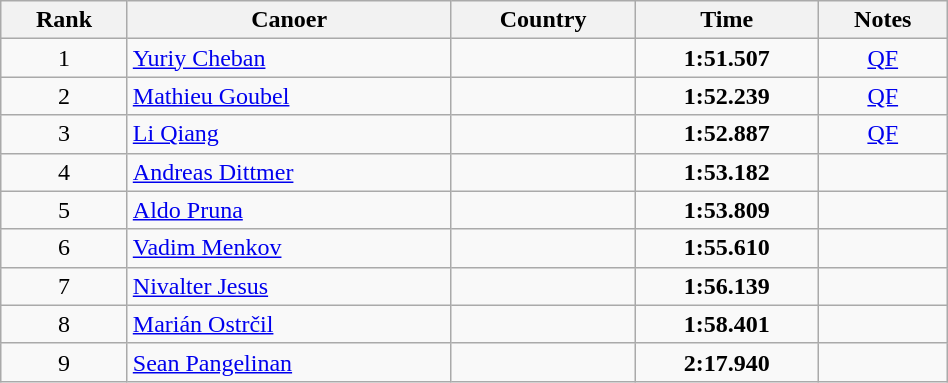<table class="wikitable sortable" width=50% style="text-align:center">
<tr>
<th>Rank</th>
<th>Canoer</th>
<th>Country</th>
<th>Time</th>
<th>Notes</th>
</tr>
<tr>
<td>1</td>
<td align=left><a href='#'>Yuriy Cheban</a></td>
<td align=left></td>
<td><strong>1:51.507</strong></td>
<td><a href='#'>QF</a></td>
</tr>
<tr>
<td>2</td>
<td align=left><a href='#'>Mathieu Goubel</a></td>
<td align=left></td>
<td><strong>1:52.239</strong></td>
<td><a href='#'>QF</a></td>
</tr>
<tr>
<td>3</td>
<td align=left><a href='#'>Li Qiang</a></td>
<td align=left></td>
<td><strong>1:52.887</strong></td>
<td><a href='#'>QF</a></td>
</tr>
<tr>
<td>4</td>
<td align=left><a href='#'>Andreas Dittmer</a></td>
<td align=left></td>
<td><strong>1:53.182</strong></td>
<td></td>
</tr>
<tr>
<td>5</td>
<td align=left><a href='#'>Aldo Pruna</a></td>
<td align=left></td>
<td><strong>1:53.809</strong></td>
<td></td>
</tr>
<tr>
<td>6</td>
<td align=left><a href='#'>Vadim Menkov</a></td>
<td align=left></td>
<td><strong>1:55.610</strong></td>
<td></td>
</tr>
<tr>
<td>7</td>
<td align=left><a href='#'>Nivalter Jesus</a></td>
<td align=left></td>
<td><strong>1:56.139</strong></td>
<td></td>
</tr>
<tr>
<td>8</td>
<td align=left><a href='#'>Marián Ostrčil</a></td>
<td align=left></td>
<td><strong>1:58.401</strong></td>
<td></td>
</tr>
<tr>
<td>9</td>
<td align=left><a href='#'>Sean Pangelinan</a></td>
<td align=left></td>
<td><strong>2:17.940</strong></td>
<td></td>
</tr>
</table>
